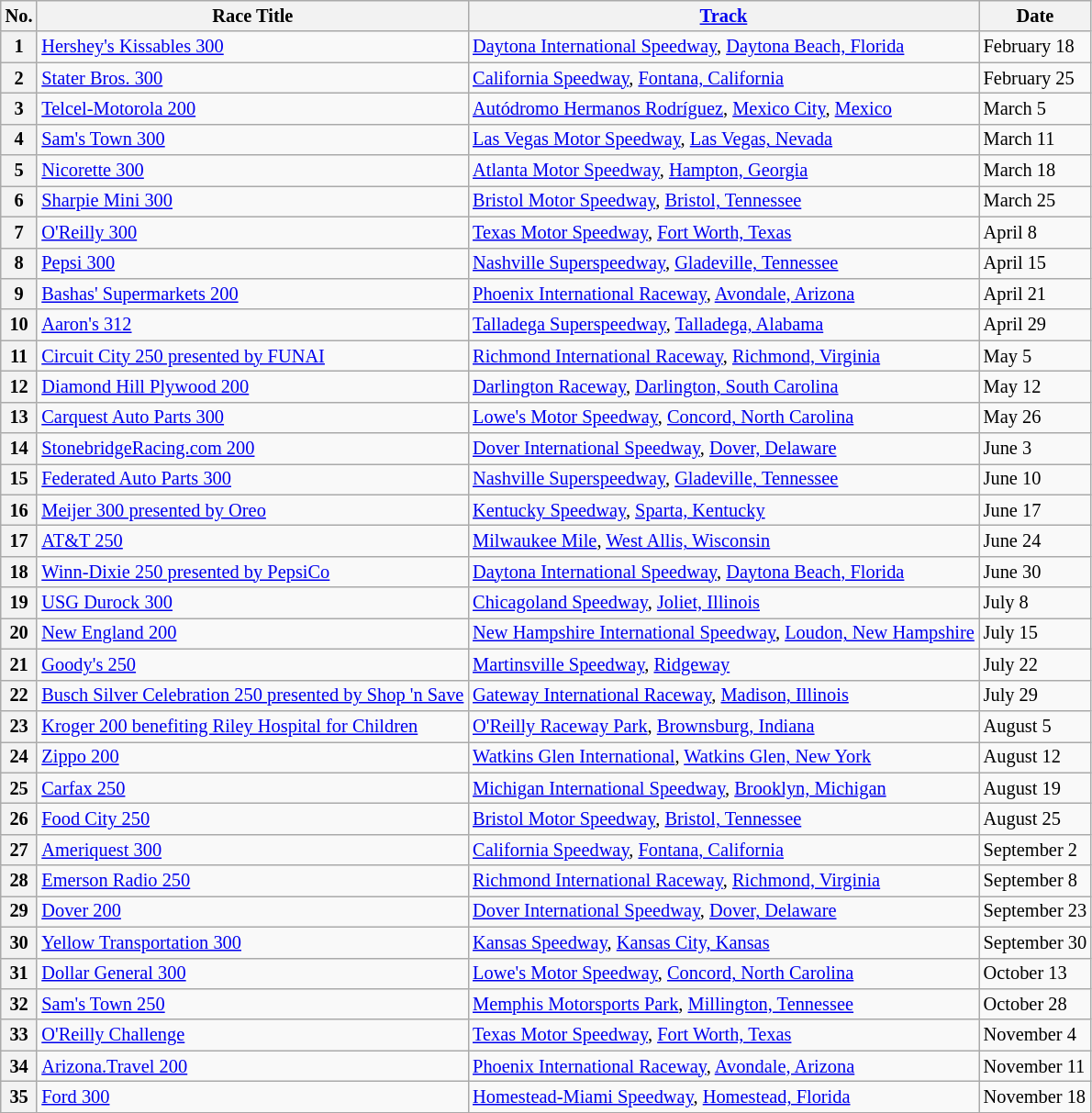<table class="wikitable" style="font-size:85%">
<tr>
<th>No.</th>
<th>Race Title</th>
<th><a href='#'>Track</a></th>
<th>Date</th>
</tr>
<tr>
<th>1</th>
<td><a href='#'>Hershey's Kissables 300</a></td>
<td><a href='#'>Daytona International Speedway</a>, <a href='#'>Daytona Beach, Florida</a></td>
<td>February 18</td>
</tr>
<tr>
<th>2</th>
<td><a href='#'>Stater Bros. 300</a></td>
<td><a href='#'>California Speedway</a>, <a href='#'>Fontana, California</a></td>
<td>February 25</td>
</tr>
<tr>
<th>3</th>
<td><a href='#'>Telcel-Motorola 200</a></td>
<td><a href='#'>Autódromo Hermanos Rodríguez</a>, <a href='#'>Mexico City</a>, <a href='#'>Mexico</a></td>
<td>March 5</td>
</tr>
<tr>
<th>4</th>
<td><a href='#'>Sam's Town 300</a></td>
<td><a href='#'>Las Vegas Motor Speedway</a>, <a href='#'>Las Vegas, Nevada</a></td>
<td>March 11</td>
</tr>
<tr>
<th>5</th>
<td><a href='#'>Nicorette 300</a></td>
<td><a href='#'>Atlanta Motor Speedway</a>, <a href='#'>Hampton, Georgia</a></td>
<td>March 18</td>
</tr>
<tr>
<th>6</th>
<td><a href='#'>Sharpie Mini 300</a></td>
<td><a href='#'>Bristol Motor Speedway</a>, <a href='#'>Bristol, Tennessee</a></td>
<td>March 25</td>
</tr>
<tr>
<th>7</th>
<td><a href='#'>O'Reilly 300</a></td>
<td><a href='#'>Texas Motor Speedway</a>, <a href='#'>Fort Worth, Texas</a></td>
<td>April 8</td>
</tr>
<tr>
<th>8</th>
<td><a href='#'>Pepsi 300</a></td>
<td><a href='#'>Nashville Superspeedway</a>, <a href='#'>Gladeville, Tennessee</a></td>
<td>April 15</td>
</tr>
<tr>
<th>9</th>
<td><a href='#'>Bashas' Supermarkets 200</a></td>
<td><a href='#'>Phoenix International Raceway</a>, <a href='#'>Avondale, Arizona</a></td>
<td>April 21</td>
</tr>
<tr>
<th>10</th>
<td><a href='#'>Aaron's 312</a></td>
<td><a href='#'>Talladega Superspeedway</a>, <a href='#'>Talladega, Alabama</a></td>
<td>April 29</td>
</tr>
<tr>
<th>11</th>
<td><a href='#'>Circuit City 250 presented by FUNAI</a></td>
<td><a href='#'>Richmond International Raceway</a>, <a href='#'>Richmond, Virginia</a></td>
<td>May 5</td>
</tr>
<tr>
<th>12</th>
<td><a href='#'>Diamond Hill Plywood 200</a></td>
<td><a href='#'>Darlington Raceway</a>, <a href='#'>Darlington, South Carolina</a></td>
<td>May 12</td>
</tr>
<tr>
<th>13</th>
<td><a href='#'>Carquest Auto Parts 300</a></td>
<td><a href='#'>Lowe's Motor Speedway</a>, <a href='#'>Concord, North Carolina</a></td>
<td>May 26</td>
</tr>
<tr>
<th>14</th>
<td><a href='#'>StonebridgeRacing.com 200</a></td>
<td><a href='#'>Dover International Speedway</a>, <a href='#'>Dover, Delaware</a></td>
<td>June 3</td>
</tr>
<tr>
<th>15</th>
<td><a href='#'>Federated Auto Parts 300</a></td>
<td><a href='#'>Nashville Superspeedway</a>, <a href='#'>Gladeville, Tennessee</a></td>
<td>June 10</td>
</tr>
<tr>
<th>16</th>
<td><a href='#'>Meijer 300 presented by Oreo</a></td>
<td><a href='#'>Kentucky Speedway</a>, <a href='#'>Sparta, Kentucky</a></td>
<td>June 17</td>
</tr>
<tr>
<th>17</th>
<td><a href='#'>AT&T 250</a></td>
<td><a href='#'>Milwaukee Mile</a>, <a href='#'>West Allis, Wisconsin</a></td>
<td>June 24</td>
</tr>
<tr>
<th>18</th>
<td><a href='#'>Winn-Dixie 250 presented by PepsiCo</a></td>
<td><a href='#'>Daytona International Speedway</a>, <a href='#'>Daytona Beach, Florida</a></td>
<td>June 30</td>
</tr>
<tr>
<th>19</th>
<td><a href='#'>USG Durock 300</a></td>
<td><a href='#'>Chicagoland Speedway</a>, <a href='#'>Joliet, Illinois</a></td>
<td>July 8</td>
</tr>
<tr>
<th>20</th>
<td><a href='#'>New England 200</a></td>
<td><a href='#'>New Hampshire International Speedway</a>, <a href='#'>Loudon, New Hampshire</a></td>
<td>July 15</td>
</tr>
<tr>
<th>21</th>
<td><a href='#'>Goody's 250</a></td>
<td><a href='#'>Martinsville Speedway</a>, <a href='#'>Ridgeway</a></td>
<td>July 22</td>
</tr>
<tr>
<th>22</th>
<td><a href='#'>Busch Silver Celebration 250 presented by Shop 'n Save</a></td>
<td><a href='#'>Gateway International Raceway</a>, <a href='#'>Madison, Illinois</a></td>
<td>July 29</td>
</tr>
<tr>
<th>23</th>
<td><a href='#'>Kroger 200 benefiting Riley Hospital for Children</a></td>
<td><a href='#'>O'Reilly Raceway Park</a>, <a href='#'>Brownsburg, Indiana</a></td>
<td>August 5</td>
</tr>
<tr>
<th>24</th>
<td><a href='#'>Zippo 200</a></td>
<td><a href='#'>Watkins Glen International</a>, <a href='#'>Watkins Glen, New York</a></td>
<td>August 12</td>
</tr>
<tr>
<th>25</th>
<td><a href='#'>Carfax 250</a></td>
<td><a href='#'>Michigan International Speedway</a>, <a href='#'>Brooklyn, Michigan</a></td>
<td>August 19</td>
</tr>
<tr>
<th>26</th>
<td><a href='#'>Food City 250</a></td>
<td><a href='#'>Bristol Motor Speedway</a>, <a href='#'>Bristol, Tennessee</a></td>
<td>August 25</td>
</tr>
<tr>
<th>27</th>
<td><a href='#'>Ameriquest 300</a></td>
<td><a href='#'>California Speedway</a>, <a href='#'>Fontana, California</a></td>
<td>September 2</td>
</tr>
<tr>
<th>28</th>
<td><a href='#'>Emerson Radio 250</a></td>
<td><a href='#'>Richmond International Raceway</a>, <a href='#'>Richmond, Virginia</a></td>
<td>September 8</td>
</tr>
<tr>
<th>29</th>
<td><a href='#'>Dover 200</a></td>
<td><a href='#'>Dover International Speedway</a>, <a href='#'>Dover, Delaware</a></td>
<td>September 23</td>
</tr>
<tr>
<th>30</th>
<td><a href='#'>Yellow Transportation 300</a></td>
<td><a href='#'>Kansas Speedway</a>, <a href='#'>Kansas City, Kansas</a></td>
<td>September 30</td>
</tr>
<tr>
<th>31</th>
<td><a href='#'>Dollar General 300</a></td>
<td><a href='#'>Lowe's Motor Speedway</a>, <a href='#'>Concord, North Carolina</a></td>
<td>October 13</td>
</tr>
<tr>
<th>32</th>
<td><a href='#'>Sam's Town 250</a></td>
<td><a href='#'>Memphis Motorsports Park</a>, <a href='#'>Millington, Tennessee</a></td>
<td>October 28</td>
</tr>
<tr>
<th>33</th>
<td><a href='#'>O'Reilly Challenge</a></td>
<td><a href='#'>Texas Motor Speedway</a>, <a href='#'>Fort Worth, Texas</a></td>
<td>November 4</td>
</tr>
<tr>
<th>34</th>
<td><a href='#'>Arizona.Travel 200</a></td>
<td><a href='#'>Phoenix International Raceway</a>, <a href='#'>Avondale, Arizona</a></td>
<td>November 11</td>
</tr>
<tr>
<th>35</th>
<td><a href='#'>Ford 300</a></td>
<td><a href='#'>Homestead-Miami Speedway</a>, <a href='#'>Homestead, Florida</a></td>
<td>November 18</td>
</tr>
<tr>
</tr>
</table>
